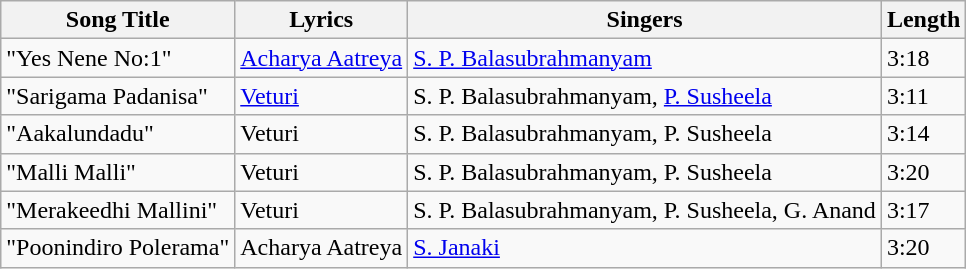<table class="wikitable">
<tr>
<th>Song Title</th>
<th>Lyrics</th>
<th>Singers</th>
<th>Length</th>
</tr>
<tr>
<td>"Yes Nene No:1"</td>
<td><a href='#'>Acharya Aatreya</a></td>
<td><a href='#'>S. P. Balasubrahmanyam</a></td>
<td>3:18</td>
</tr>
<tr>
<td>"Sarigama Padanisa"</td>
<td><a href='#'>Veturi</a></td>
<td>S. P. Balasubrahmanyam, <a href='#'>P. Susheela</a></td>
<td>3:11</td>
</tr>
<tr>
<td>"Aakalundadu"</td>
<td>Veturi</td>
<td>S. P. Balasubrahmanyam, P. Susheela</td>
<td>3:14</td>
</tr>
<tr>
<td>"Malli Malli"</td>
<td>Veturi</td>
<td>S. P. Balasubrahmanyam, P. Susheela</td>
<td>3:20</td>
</tr>
<tr>
<td>"Merakeedhi Mallini"</td>
<td>Veturi</td>
<td>S. P. Balasubrahmanyam, P. Susheela, G. Anand</td>
<td>3:17</td>
</tr>
<tr>
<td>"Poonindiro Polerama"</td>
<td>Acharya Aatreya</td>
<td><a href='#'>S. Janaki</a></td>
<td>3:20</td>
</tr>
</table>
